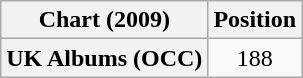<table class="wikitable plainrowheaders" style="text-align:center">
<tr>
<th scope="col">Chart (2009)</th>
<th scope="col">Position</th>
</tr>
<tr>
<th scope="row">UK Albums (OCC)</th>
<td>188</td>
</tr>
</table>
